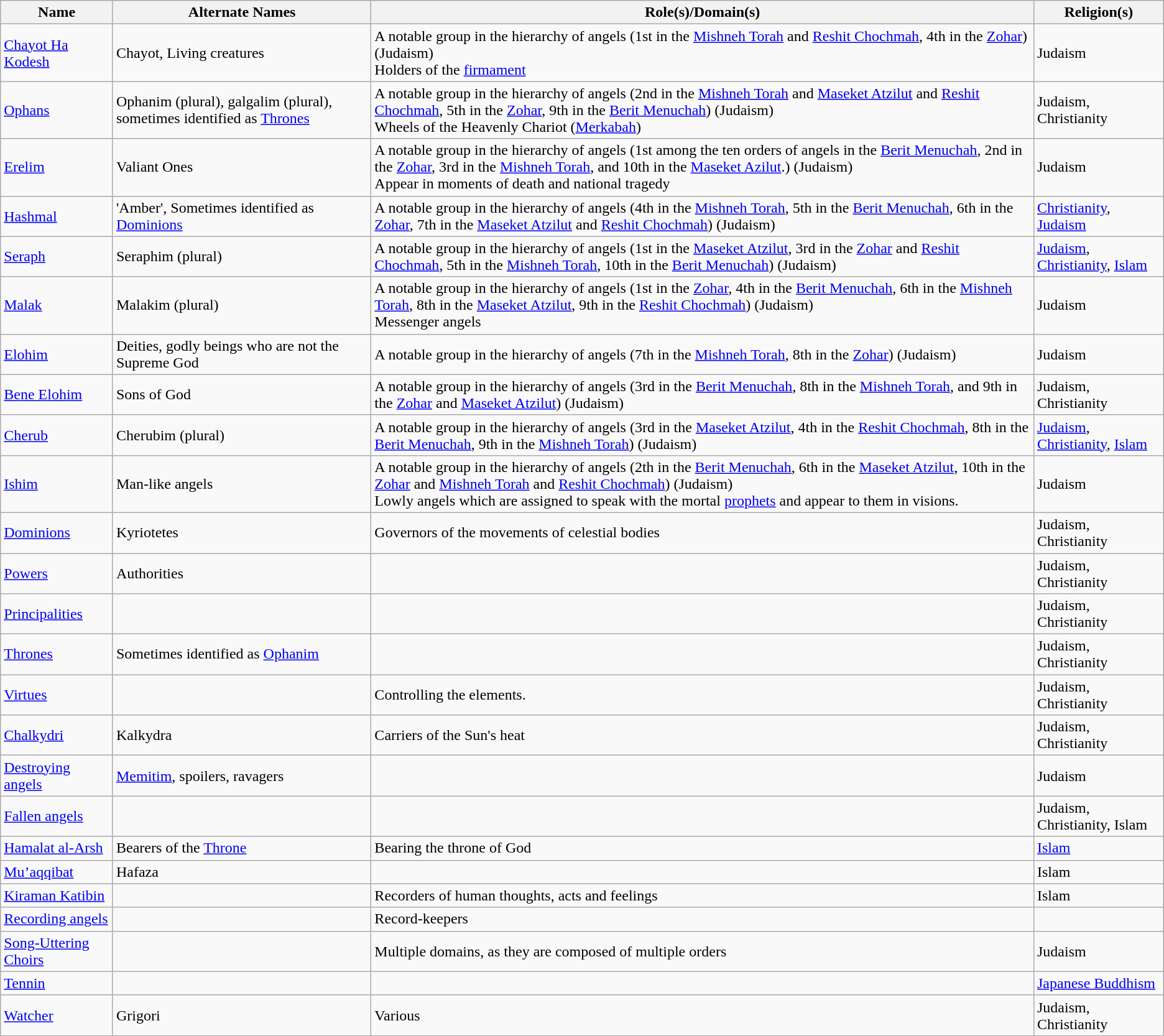<table class="sortable wikitable">
<tr>
<th>Name</th>
<th>Alternate Names</th>
<th>Role(s)/Domain(s)</th>
<th>Religion(s)</th>
</tr>
<tr>
<td><a href='#'>Chayot Ha Kodesh</a></td>
<td>Chayot, Living creatures</td>
<td>A notable group in the hierarchy of angels (1st in the <a href='#'>Mishneh Torah</a> and <a href='#'>Reshit Chochmah</a>, 4th in the <a href='#'>Zohar</a>) (Judaism)<br>Holders of the <a href='#'>firmament</a></td>
<td>Judaism</td>
</tr>
<tr>
<td><a href='#'>Ophans</a></td>
<td>Ophanim (plural), galgalim (plural), sometimes identified as <a href='#'>Thrones</a></td>
<td>A notable group in the hierarchy of angels (2nd in the <a href='#'>Mishneh Torah</a> and <a href='#'>Maseket Atzilut</a> and <a href='#'>Reshit Chochmah</a>, 5th in the <a href='#'>Zohar</a>, 9th in the <a href='#'>Berit Menuchah</a>) (Judaism)<br>Wheels of the Heavenly Chariot (<a href='#'>Merkabah</a>)</td>
<td>Judaism, Christianity</td>
</tr>
<tr>
<td><a href='#'>Erelim</a></td>
<td>Valiant Ones</td>
<td>A notable group in the hierarchy of angels (1st among the ten orders of angels in the <a href='#'>Berit Menuchah</a>, 2nd in the <a href='#'>Zohar</a>, 3rd in the <a href='#'>Mishneh Torah</a>, and 10th in the <a href='#'>Maseket Azilut</a>.) (Judaism)<br>Appear in moments of death and national tragedy</td>
<td>Judaism</td>
</tr>
<tr>
<td><a href='#'>Hashmal</a></td>
<td>'Amber', Sometimes identified as <a href='#'>Dominions</a></td>
<td>A notable group in the hierarchy of angels (4th in the <a href='#'>Mishneh Torah</a>, 5th in the <a href='#'>Berit Menuchah</a>, 6th in the <a href='#'>Zohar</a>, 7th in the <a href='#'>Maseket Atzilut</a> and <a href='#'>Reshit Chochmah</a>) (Judaism)</td>
<td><a href='#'>Christianity</a>, <a href='#'>Judaism</a></td>
</tr>
<tr>
<td><a href='#'>Seraph</a></td>
<td>Seraphim (plural)</td>
<td>A notable group in the hierarchy of angels (1st in the <a href='#'>Maseket Atzilut</a>, 3rd in the <a href='#'>Zohar</a> and <a href='#'>Reshit Chochmah</a>, 5th in the <a href='#'>Mishneh Torah</a>, 10th in the <a href='#'>Berit Menuchah</a>) (Judaism)</td>
<td><a href='#'>Judaism</a>, <a href='#'>Christianity</a>, <a href='#'>Islam</a></td>
</tr>
<tr>
<td><a href='#'>Malak</a></td>
<td>Malakim (plural)</td>
<td>A notable group in the hierarchy of angels (1st in the <a href='#'>Zohar</a>, 4th in the <a href='#'>Berit Menuchah</a>, 6th in the <a href='#'>Mishneh Torah</a>, 8th in the <a href='#'>Maseket Atzilut</a>, 9th in the <a href='#'>Reshit Chochmah</a>) (Judaism)<br>Messenger angels</td>
<td>Judaism</td>
</tr>
<tr>
<td><a href='#'>Elohim</a></td>
<td>Deities, godly beings who are not the Supreme God</td>
<td>A notable group in the hierarchy of angels (7th in the <a href='#'>Mishneh Torah</a>, 8th in the <a href='#'>Zohar</a>) (Judaism)</td>
<td>Judaism</td>
</tr>
<tr>
<td style="text-align:left"><a href='#'>Bene Elohim</a></td>
<td>Sons of God</td>
<td>A notable group in the hierarchy of angels (3rd in the <a href='#'>Berit Menuchah</a>, 8th in the <a href='#'>Mishneh Torah</a>, and 9th in the <a href='#'>Zohar</a> and <a href='#'>Maseket Atzilut</a>) (Judaism)</td>
<td>Judaism, Christianity</td>
</tr>
<tr>
<td><a href='#'>Cherub</a></td>
<td>Cherubim (plural)</td>
<td>A notable group in the hierarchy of angels (3rd in the <a href='#'>Maseket Atzilut</a>, 4th in the <a href='#'>Reshit Chochmah</a>, 8th in the <a href='#'>Berit Menuchah</a>, 9th in the <a href='#'>Mishneh Torah</a>) (Judaism)</td>
<td><a href='#'>Judaism</a>, <a href='#'>Christianity</a>, <a href='#'>Islam</a></td>
</tr>
<tr>
<td><a href='#'>Ishim</a></td>
<td>Man-like angels</td>
<td>A notable group in the hierarchy of angels (2th in the <a href='#'>Berit Menuchah</a>, 6th in the <a href='#'>Maseket Atzilut</a>, 10th in the <a href='#'>Zohar</a> and <a href='#'>Mishneh Torah</a> and <a href='#'>Reshit Chochmah</a>) (Judaism)<br>Lowly angels which are assigned to speak with the mortal <a href='#'>prophets</a> and appear to them in visions.</td>
<td>Judaism</td>
</tr>
<tr>
<td><a href='#'>Dominions</a></td>
<td>Kyriotetes</td>
<td>Governors of the movements of celestial bodies</td>
<td>Judaism, Christianity</td>
</tr>
<tr>
<td><a href='#'>Powers</a></td>
<td>Authorities</td>
<td></td>
<td>Judaism, Christianity</td>
</tr>
<tr>
<td><a href='#'>Principalities</a></td>
<td></td>
<td></td>
<td>Judaism, Christianity</td>
</tr>
<tr>
<td><a href='#'>Thrones</a></td>
<td>Sometimes identified as <a href='#'>Ophanim</a></td>
<td></td>
<td>Judaism, Christianity</td>
</tr>
<tr>
<td><a href='#'>Virtues</a></td>
<td></td>
<td>Controlling the elements.</td>
<td>Judaism, Christianity</td>
</tr>
<tr>
<td><a href='#'>Chalkydri</a></td>
<td>Kalkydra</td>
<td>Carriers of the Sun's heat</td>
<td>Judaism, Christianity</td>
</tr>
<tr>
<td><a href='#'>Destroying angels</a></td>
<td><a href='#'>Memitim</a>, spoilers, ravagers</td>
<td></td>
<td>Judaism</td>
</tr>
<tr>
<td><a href='#'>Fallen angels</a></td>
<td></td>
<td></td>
<td>Judaism, Christianity, Islam</td>
</tr>
<tr>
<td><a href='#'>Hamalat al-Arsh</a></td>
<td>Bearers of the <a href='#'>Throne</a></td>
<td>Bearing the throne of God</td>
<td><a href='#'>Islam</a></td>
</tr>
<tr>
<td><a href='#'>Mu’aqqibat</a></td>
<td>Hafaza</td>
<td></td>
<td>Islam</td>
</tr>
<tr>
<td><a href='#'>Kiraman Katibin</a></td>
<td></td>
<td>Recorders of human thoughts, acts and feelings</td>
<td>Islam</td>
</tr>
<tr>
<td><a href='#'>Recording angels</a></td>
<td></td>
<td>Record-keepers</td>
<td></td>
</tr>
<tr>
<td><a href='#'>Song-Uttering Choirs</a></td>
<td></td>
<td>Multiple domains, as they are composed of multiple orders</td>
<td>Judaism</td>
</tr>
<tr>
<td><a href='#'>Tennin</a></td>
<td></td>
<td></td>
<td><a href='#'>Japanese Buddhism</a></td>
</tr>
<tr>
<td><a href='#'>Watcher</a></td>
<td>Grigori</td>
<td>Various</td>
<td>Judaism, Christianity</td>
</tr>
</table>
